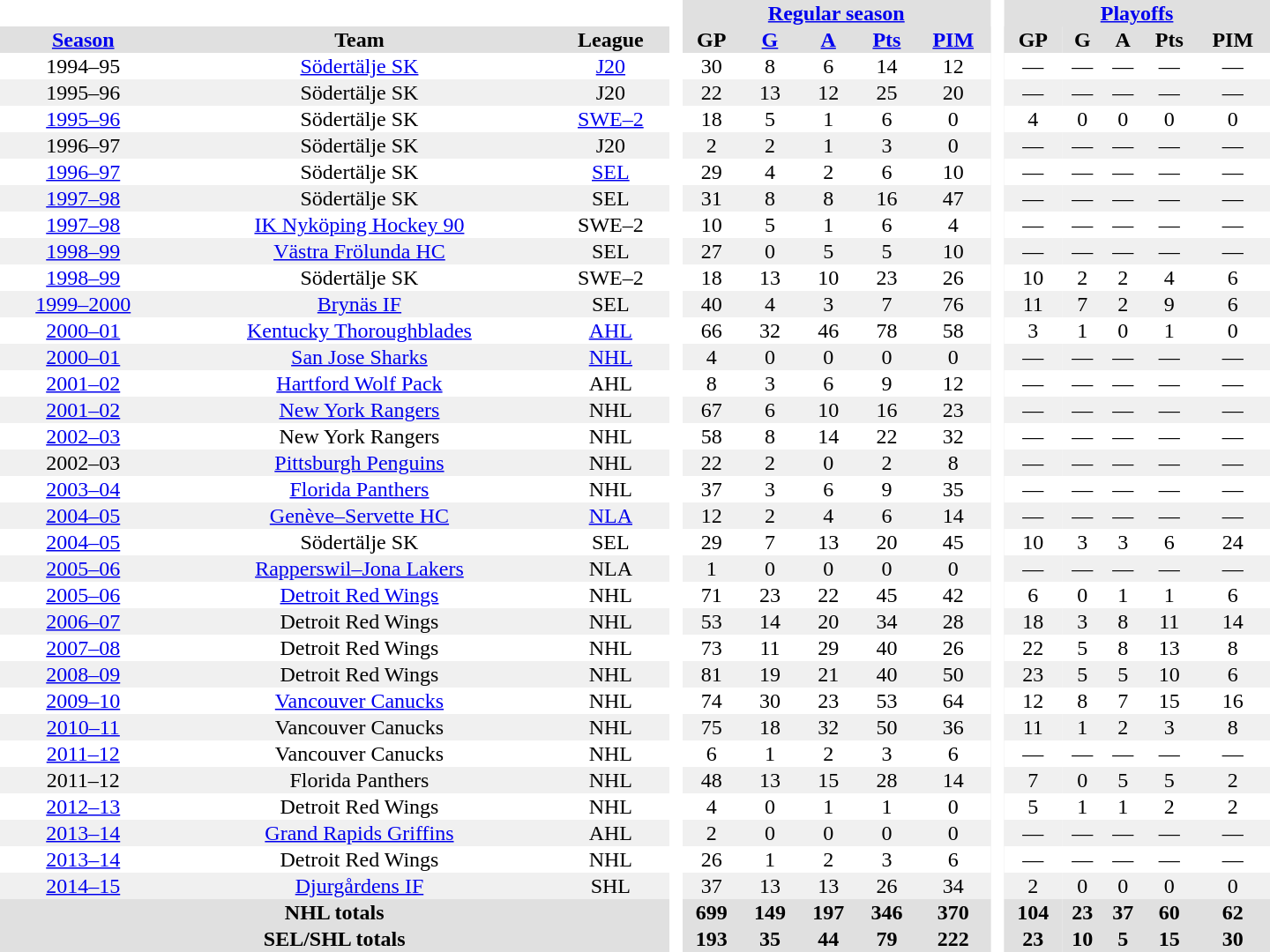<table border="0" cellpadding="1" cellspacing="0" ID="Table3" style="text-align:center; width:60em">
<tr bgcolor="#e0e0e0">
<th colspan="3" bgcolor="#ffffff"> </th>
<th rowspan="99" bgcolor="#ffffff"> </th>
<th colspan="5"><a href='#'>Regular season</a></th>
<th rowspan="99" bgcolor="#ffffff"> </th>
<th colspan="5"><a href='#'>Playoffs</a></th>
</tr>
<tr bgcolor="#e0e0e0">
<th><a href='#'>Season</a></th>
<th>Team</th>
<th>League</th>
<th>GP</th>
<th><a href='#'>G</a></th>
<th><a href='#'>A</a></th>
<th><a href='#'>Pts</a></th>
<th><a href='#'>PIM</a></th>
<th>GP</th>
<th>G</th>
<th>A</th>
<th>Pts</th>
<th>PIM</th>
</tr>
<tr>
<td>1994–95</td>
<td><a href='#'>Södertälje SK</a></td>
<td><a href='#'>J20</a></td>
<td>30</td>
<td>8</td>
<td>6</td>
<td>14</td>
<td>12</td>
<td>—</td>
<td>—</td>
<td>—</td>
<td>—</td>
<td>—</td>
</tr>
<tr bgcolor="#f0f0f0">
<td>1995–96</td>
<td>Södertälje SK</td>
<td>J20</td>
<td>22</td>
<td>13</td>
<td>12</td>
<td>25</td>
<td>20</td>
<td>—</td>
<td>—</td>
<td>—</td>
<td>—</td>
<td>—</td>
</tr>
<tr>
<td><a href='#'>1995–96</a></td>
<td>Södertälje SK</td>
<td><a href='#'>SWE–2</a></td>
<td>18</td>
<td>5</td>
<td>1</td>
<td>6</td>
<td>0</td>
<td>4</td>
<td>0</td>
<td>0</td>
<td>0</td>
<td>0</td>
</tr>
<tr bgcolor="#f0f0f0">
<td>1996–97</td>
<td>Södertälje SK</td>
<td>J20</td>
<td>2</td>
<td>2</td>
<td>1</td>
<td>3</td>
<td>0</td>
<td>—</td>
<td>—</td>
<td>—</td>
<td>—</td>
<td>—</td>
</tr>
<tr>
<td><a href='#'>1996–97</a></td>
<td>Södertälje SK</td>
<td><a href='#'>SEL</a></td>
<td>29</td>
<td>4</td>
<td>2</td>
<td>6</td>
<td>10</td>
<td>—</td>
<td>—</td>
<td>—</td>
<td>—</td>
<td>—</td>
</tr>
<tr bgcolor="#f0f0f0">
<td><a href='#'>1997–98</a></td>
<td>Södertälje SK</td>
<td>SEL</td>
<td>31</td>
<td>8</td>
<td>8</td>
<td>16</td>
<td>47</td>
<td>—</td>
<td>—</td>
<td>—</td>
<td>—</td>
<td>—</td>
</tr>
<tr>
<td><a href='#'>1997–98</a></td>
<td><a href='#'>IK Nyköping Hockey 90</a></td>
<td>SWE–2</td>
<td>10</td>
<td>5</td>
<td>1</td>
<td>6</td>
<td>4</td>
<td>—</td>
<td>—</td>
<td>—</td>
<td>—</td>
<td>—</td>
</tr>
<tr bgcolor="#f0f0f0">
<td><a href='#'>1998–99</a></td>
<td><a href='#'>Västra Frölunda HC</a></td>
<td>SEL</td>
<td>27</td>
<td>0</td>
<td>5</td>
<td>5</td>
<td>10</td>
<td>—</td>
<td>—</td>
<td>—</td>
<td>—</td>
<td>—</td>
</tr>
<tr>
<td><a href='#'>1998–99</a></td>
<td>Södertälje SK</td>
<td>SWE–2</td>
<td>18</td>
<td>13</td>
<td>10</td>
<td>23</td>
<td>26</td>
<td>10</td>
<td>2</td>
<td>2</td>
<td>4</td>
<td>6</td>
</tr>
<tr bgcolor="#f0f0f0">
<td><a href='#'>1999–2000</a></td>
<td><a href='#'>Brynäs IF</a></td>
<td>SEL</td>
<td>40</td>
<td>4</td>
<td>3</td>
<td>7</td>
<td>76</td>
<td>11</td>
<td>7</td>
<td>2</td>
<td>9</td>
<td>6</td>
</tr>
<tr>
<td><a href='#'>2000–01</a></td>
<td><a href='#'>Kentucky Thoroughblades</a></td>
<td><a href='#'>AHL</a></td>
<td>66</td>
<td>32</td>
<td>46</td>
<td>78</td>
<td>58</td>
<td>3</td>
<td>1</td>
<td>0</td>
<td>1</td>
<td>0</td>
</tr>
<tr bgcolor="#f0f0f0">
<td><a href='#'>2000–01</a></td>
<td><a href='#'>San Jose Sharks</a></td>
<td><a href='#'>NHL</a></td>
<td>4</td>
<td>0</td>
<td>0</td>
<td>0</td>
<td>0</td>
<td>—</td>
<td>—</td>
<td>—</td>
<td>—</td>
<td>—</td>
</tr>
<tr>
<td><a href='#'>2001–02</a></td>
<td><a href='#'>Hartford Wolf Pack</a></td>
<td>AHL</td>
<td>8</td>
<td>3</td>
<td>6</td>
<td>9</td>
<td>12</td>
<td>—</td>
<td>—</td>
<td>—</td>
<td>—</td>
<td>—</td>
</tr>
<tr bgcolor="#f0f0f0">
<td><a href='#'>2001–02</a></td>
<td><a href='#'>New York Rangers</a></td>
<td>NHL</td>
<td>67</td>
<td>6</td>
<td>10</td>
<td>16</td>
<td>23</td>
<td>—</td>
<td>—</td>
<td>—</td>
<td>—</td>
<td>—</td>
</tr>
<tr>
<td><a href='#'>2002–03</a></td>
<td>New York Rangers</td>
<td>NHL</td>
<td>58</td>
<td>8</td>
<td>14</td>
<td>22</td>
<td>32</td>
<td>—</td>
<td>—</td>
<td>—</td>
<td>—</td>
<td>—</td>
</tr>
<tr bgcolor="#f0f0f0">
<td>2002–03</td>
<td><a href='#'>Pittsburgh Penguins</a></td>
<td>NHL</td>
<td>22</td>
<td>2</td>
<td>0</td>
<td>2</td>
<td>8</td>
<td>—</td>
<td>—</td>
<td>—</td>
<td>—</td>
<td>—</td>
</tr>
<tr>
<td><a href='#'>2003–04</a></td>
<td><a href='#'>Florida Panthers</a></td>
<td>NHL</td>
<td>37</td>
<td>3</td>
<td>6</td>
<td>9</td>
<td>35</td>
<td>—</td>
<td>—</td>
<td>—</td>
<td>—</td>
<td>—</td>
</tr>
<tr bgcolor="#f0f0f0">
<td><a href='#'>2004–05</a></td>
<td><a href='#'>Genève–Servette HC</a></td>
<td><a href='#'>NLA</a></td>
<td>12</td>
<td>2</td>
<td>4</td>
<td>6</td>
<td>14</td>
<td>—</td>
<td>—</td>
<td>—</td>
<td>—</td>
<td>—</td>
</tr>
<tr>
<td><a href='#'>2004–05</a></td>
<td>Södertälje SK</td>
<td>SEL</td>
<td>29</td>
<td>7</td>
<td>13</td>
<td>20</td>
<td>45</td>
<td>10</td>
<td>3</td>
<td>3</td>
<td>6</td>
<td>24</td>
</tr>
<tr bgcolor="#f0f0f0">
<td><a href='#'>2005–06</a></td>
<td><a href='#'>Rapperswil–Jona Lakers</a></td>
<td>NLA</td>
<td>1</td>
<td>0</td>
<td>0</td>
<td>0</td>
<td>0</td>
<td>—</td>
<td>—</td>
<td>—</td>
<td>—</td>
<td>—</td>
</tr>
<tr>
<td><a href='#'>2005–06</a></td>
<td><a href='#'>Detroit Red Wings</a></td>
<td>NHL</td>
<td>71</td>
<td>23</td>
<td>22</td>
<td>45</td>
<td>42</td>
<td>6</td>
<td>0</td>
<td>1</td>
<td>1</td>
<td>6</td>
</tr>
<tr bgcolor="#f0f0f0">
<td><a href='#'>2006–07</a></td>
<td>Detroit Red Wings</td>
<td>NHL</td>
<td>53</td>
<td>14</td>
<td>20</td>
<td>34</td>
<td>28</td>
<td>18</td>
<td>3</td>
<td>8</td>
<td>11</td>
<td>14</td>
</tr>
<tr>
<td><a href='#'>2007–08</a></td>
<td>Detroit Red Wings</td>
<td>NHL</td>
<td>73</td>
<td>11</td>
<td>29</td>
<td>40</td>
<td>26</td>
<td>22</td>
<td>5</td>
<td>8</td>
<td>13</td>
<td>8</td>
</tr>
<tr bgcolor="#f0f0f0">
<td><a href='#'>2008–09</a></td>
<td>Detroit Red Wings</td>
<td>NHL</td>
<td>81</td>
<td>19</td>
<td>21</td>
<td>40</td>
<td>50</td>
<td>23</td>
<td>5</td>
<td>5</td>
<td>10</td>
<td>6</td>
</tr>
<tr>
<td><a href='#'>2009–10</a></td>
<td><a href='#'>Vancouver Canucks</a></td>
<td>NHL</td>
<td>74</td>
<td>30</td>
<td>23</td>
<td>53</td>
<td>64</td>
<td>12</td>
<td>8</td>
<td>7</td>
<td>15</td>
<td>16</td>
</tr>
<tr bgcolor="#f0f0f0">
<td><a href='#'>2010–11</a></td>
<td>Vancouver Canucks</td>
<td>NHL</td>
<td>75</td>
<td>18</td>
<td>32</td>
<td>50</td>
<td>36</td>
<td>11</td>
<td>1</td>
<td>2</td>
<td>3</td>
<td>8</td>
</tr>
<tr>
<td><a href='#'>2011–12</a></td>
<td>Vancouver Canucks</td>
<td>NHL</td>
<td>6</td>
<td>1</td>
<td>2</td>
<td>3</td>
<td>6</td>
<td>—</td>
<td>—</td>
<td>—</td>
<td>—</td>
<td>—</td>
</tr>
<tr bgcolor="#f0f0f0">
<td>2011–12</td>
<td>Florida Panthers</td>
<td>NHL</td>
<td>48</td>
<td>13</td>
<td>15</td>
<td>28</td>
<td>14</td>
<td>7</td>
<td>0</td>
<td>5</td>
<td>5</td>
<td>2</td>
</tr>
<tr>
<td><a href='#'>2012–13</a></td>
<td>Detroit Red Wings</td>
<td>NHL</td>
<td>4</td>
<td>0</td>
<td>1</td>
<td>1</td>
<td>0</td>
<td>5</td>
<td>1</td>
<td>1</td>
<td>2</td>
<td>2</td>
</tr>
<tr bgcolor="#f0f0f0">
<td><a href='#'>2013–14</a></td>
<td><a href='#'>Grand Rapids Griffins</a></td>
<td>AHL</td>
<td>2</td>
<td>0</td>
<td>0</td>
<td>0</td>
<td>0</td>
<td>—</td>
<td>—</td>
<td>—</td>
<td>—</td>
<td>—</td>
</tr>
<tr>
<td><a href='#'>2013–14</a></td>
<td>Detroit Red Wings</td>
<td>NHL</td>
<td>26</td>
<td>1</td>
<td>2</td>
<td>3</td>
<td>6</td>
<td>—</td>
<td>—</td>
<td>—</td>
<td>—</td>
<td>—</td>
</tr>
<tr bgcolor="#f0f0f0">
<td><a href='#'>2014–15</a></td>
<td><a href='#'>Djurgårdens IF</a></td>
<td>SHL</td>
<td>37</td>
<td>13</td>
<td>13</td>
<td>26</td>
<td>34</td>
<td>2</td>
<td>0</td>
<td>0</td>
<td>0</td>
<td>0</td>
</tr>
<tr bgcolor="#e0e0e0">
<th colspan="3">NHL totals</th>
<th>699</th>
<th>149</th>
<th>197</th>
<th>346</th>
<th>370</th>
<th>104</th>
<th>23</th>
<th>37</th>
<th>60</th>
<th>62</th>
</tr>
<tr bgcolor="#e0e0e0">
<th colspan="3">SEL/SHL totals</th>
<th>193</th>
<th>35</th>
<th>44</th>
<th>79</th>
<th>222</th>
<th>23</th>
<th>10</th>
<th>5</th>
<th>15</th>
<th>30</th>
</tr>
</table>
